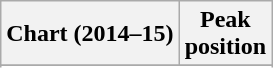<table class="wikitable plainrowheaders sortable">
<tr>
<th scope="col">Chart (2014–15)</th>
<th scope="col">Peak<br>position</th>
</tr>
<tr>
</tr>
<tr>
</tr>
<tr>
</tr>
<tr>
</tr>
<tr>
</tr>
<tr>
</tr>
<tr>
</tr>
<tr>
</tr>
</table>
